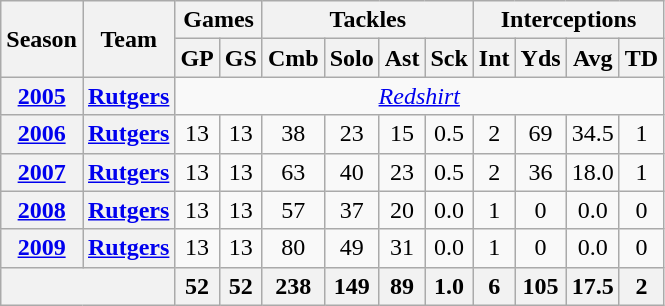<table class="wikitable" style="text-align: center;">
<tr>
<th rowspan="2">Season</th>
<th rowspan="2">Team</th>
<th colspan="2">Games</th>
<th colspan="4">Tackles</th>
<th colspan="4">Interceptions</th>
</tr>
<tr>
<th>GP</th>
<th>GS</th>
<th>Cmb</th>
<th>Solo</th>
<th>Ast</th>
<th>Sck</th>
<th>Int</th>
<th>Yds</th>
<th>Avg</th>
<th>TD</th>
</tr>
<tr>
<th><a href='#'>2005</a></th>
<th><a href='#'>Rutgers</a></th>
<td colspan="10"> <em><a href='#'>Redshirt</a></em></td>
</tr>
<tr>
<th><a href='#'>2006</a></th>
<th><a href='#'>Rutgers</a></th>
<td>13</td>
<td>13</td>
<td>38</td>
<td>23</td>
<td>15</td>
<td>0.5</td>
<td>2</td>
<td>69</td>
<td>34.5</td>
<td>1</td>
</tr>
<tr>
<th><a href='#'>2007</a></th>
<th><a href='#'>Rutgers</a></th>
<td>13</td>
<td>13</td>
<td>63</td>
<td>40</td>
<td>23</td>
<td>0.5</td>
<td>2</td>
<td>36</td>
<td>18.0</td>
<td>1</td>
</tr>
<tr>
<th><a href='#'>2008</a></th>
<th><a href='#'>Rutgers</a></th>
<td>13</td>
<td>13</td>
<td>57</td>
<td>37</td>
<td>20</td>
<td>0.0</td>
<td>1</td>
<td>0</td>
<td>0.0</td>
<td>0</td>
</tr>
<tr>
<th><a href='#'>2009</a></th>
<th><a href='#'>Rutgers</a></th>
<td>13</td>
<td>13</td>
<td>80</td>
<td>49</td>
<td>31</td>
<td>0.0</td>
<td>1</td>
<td>0</td>
<td>0.0</td>
<td>0</td>
</tr>
<tr>
<th colspan="2"></th>
<th>52</th>
<th>52</th>
<th>238</th>
<th>149</th>
<th>89</th>
<th>1.0</th>
<th>6</th>
<th>105</th>
<th>17.5</th>
<th>2</th>
</tr>
</table>
